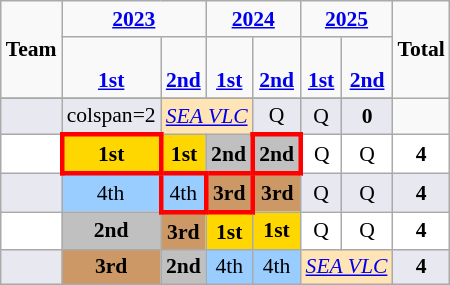<table class="wikitable" style="text-align:center; font-size:90%">
<tr>
<td rowspan=2><strong>Team</strong></td>
<td colspan=2><strong><a href='#'>2023</a></strong></td>
<td colspan=2><strong><a href='#'>2024</a></strong></td>
<td colspan=2><strong><a href='#'>2025</a></strong></td>
<td rowspan=2><strong>Total</strong></td>
</tr>
<tr>
<td><br><strong><a href='#'>1st</a></strong></td>
<td><br><strong><a href='#'>2nd</a></strong></td>
<td><br><strong><a href='#'>1st</a></strong></td>
<td><br><strong><a href='#'>2nd</a></strong></td>
<td><br><strong><a href='#'>1st</a></strong></td>
<td><br><strong><a href='#'>2nd</a></strong></td>
</tr>
<tr>
</tr>
<tr bgcolor=#e8e8f0>
<td align=left></td>
<td>colspan=2 </td>
<td style="background:moccasin" colspan=2><em><a href='#'>SEA VLC</a></em> </td>
<td>Q</td>
<td>Q</td>
<td><strong>0</strong></td>
</tr>
<tr bgcolor=#ffffff>
<td align=left></td>
<td style="border:3px solid red" bgcolor=gold><strong>1st</strong></td>
<td bgcolor=gold><strong>1st</strong></td>
<td bgcolor=silver><strong>2nd</strong></td>
<td style="border:3px solid red" bgcolor=silver><strong>2nd</strong></td>
<td>Q</td>
<td>Q</td>
<td><strong>4</strong></td>
</tr>
<tr bgcolor=#e8e8f0>
<td align=left></td>
<td bgcolor=#9acdff>4th</td>
<td style="border:3px solid red" bgcolor=#9acdff>4th</td>
<td style="border:3px solid red"bgcolor=#cc9966><strong>3rd</strong></td>
<td bgcolor=#cc9966><strong>3rd</strong></td>
<td>Q</td>
<td>Q</td>
<td><strong>4</strong></td>
</tr>
<tr bgcolor=#ffffff>
<td align=left></td>
<td bgcolor=silver><strong>2nd</strong></td>
<td bgcolor=#cc9966><strong>3rd</strong></td>
<td bgcolor=gold><strong>1st</strong></td>
<td bgcolor=gold><strong>1st</strong></td>
<td>Q</td>
<td>Q</td>
<td><strong>4</strong></td>
</tr>
<tr bgcolor=#e8e8f0>
<td align=left></td>
<td bgcolor=#cc9966><strong>3rd</strong></td>
<td bgcolor=silver><strong>2nd</strong></td>
<td bgcolor=#9acdff>4th </td>
<td bgcolor=#9acdff>4th </td>
<td style="background:moccasin" colspan=2><em><a href='#'>SEA VLC</a></em></td>
<td><strong>4</strong></td>
</tr>
</table>
